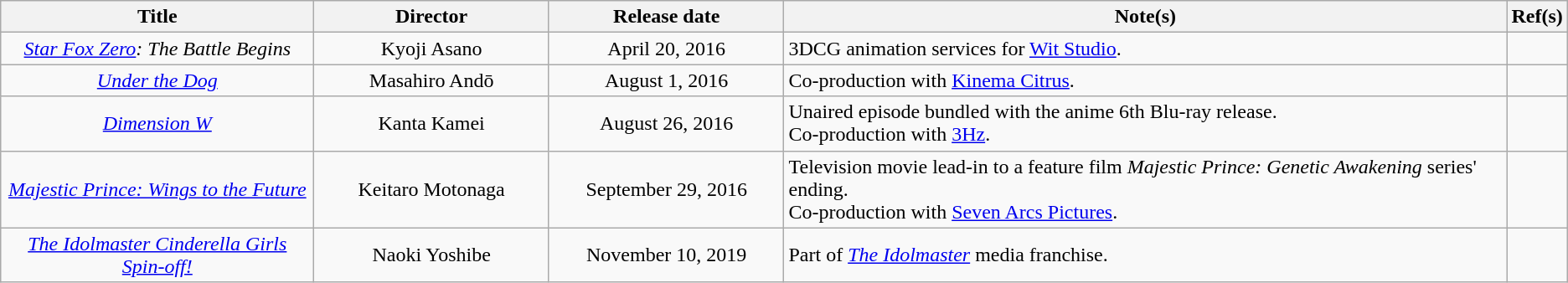<table class="wikitable" style="text-align:center; margin=auto;">
<tr>
<th scope="col" width=20%>Title</th>
<th scope="col" width=15%>Director</th>
<th scope="col" width=15%>Release date</th>
<th scope="col" class="unsortable">Note(s)</th>
<th scope="col" class="unsortable">Ref(s)</th>
</tr>
<tr>
<td><em><a href='#'>Star Fox Zero</a>: The Battle Begins</em></td>
<td>Kyoji Asano</td>
<td>April 20, 2016</td>
<td style="text-align:left;">3DCG animation services for <a href='#'>Wit Studio</a>.</td>
<td></td>
</tr>
<tr>
<td><em><a href='#'>Under the Dog</a></em></td>
<td>Masahiro Andō</td>
<td>August 1, 2016</td>
<td style="text-align:left;">Co-production with <a href='#'>Kinema Citrus</a>.</td>
<td></td>
</tr>
<tr>
<td><em><a href='#'>Dimension W</a></em></td>
<td>Kanta Kamei</td>
<td>August 26, 2016</td>
<td style="text-align:left;">Unaired episode bundled with the anime 6th Blu-ray release.<br>Co-production with <a href='#'>3Hz</a>.</td>
<td></td>
</tr>
<tr>
<td><em><a href='#'>Majestic Prince: Wings to the Future</a></em></td>
<td>Keitaro Motonaga</td>
<td>September 29, 2016</td>
<td style="text-align:left;">Television movie lead-in to a feature film <em>Majestic Prince: Genetic Awakening</em> series' ending.<br>Co-production with <a href='#'>Seven Arcs Pictures</a>.</td>
<td></td>
</tr>
<tr>
<td><em><a href='#'>The Idolmaster Cinderella Girls Spin-off!</a></em></td>
<td>Naoki Yoshibe</td>
<td>November 10, 2019</td>
<td style="text-align:left;">Part of <em><a href='#'>The Idolmaster</a></em> media franchise.</td>
<td></td>
</tr>
</table>
